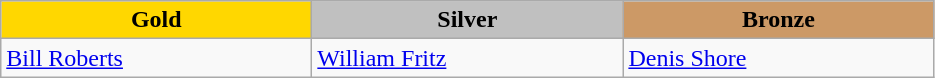<table class="wikitable" style="text-align:left">
<tr align="center">
<td width=200 bgcolor=gold><strong>Gold</strong></td>
<td width=200 bgcolor=silver><strong>Silver</strong></td>
<td width=200 bgcolor=CC9966><strong>Bronze</strong></td>
</tr>
<tr>
<td><a href='#'>Bill Roberts</a><br><em></em></td>
<td><a href='#'>William Fritz</a><br><em></em></td>
<td><a href='#'>Denis Shore</a><br><em></em></td>
</tr>
</table>
